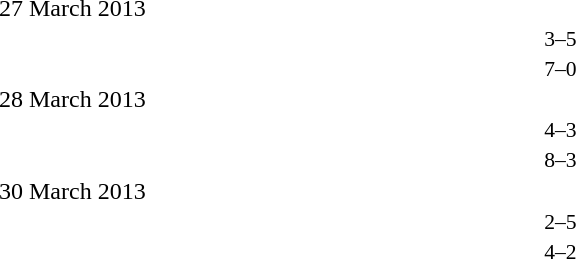<table style="width:70%;" cellspacing="1">
<tr>
<th width=35%></th>
<th width=15%></th>
<th></th>
</tr>
<tr>
<td>27 March 2013</td>
</tr>
<tr style=font-size:90%>
<td align=right></td>
<td align=center>3–5</td>
<td></td>
</tr>
<tr style=font-size:90%>
<td align=right><strong></strong></td>
<td align=center>7–0</td>
<td><strong></strong></td>
</tr>
<tr>
<td>28 March 2013</td>
</tr>
<tr style=font-size:90%>
<td align=right><strong></strong></td>
<td align=center>4–3</td>
<td><strong></strong></td>
</tr>
<tr style=font-size:90%>
<td align=right><strong></strong></td>
<td align=center>8–3</td>
<td><strong></strong></td>
</tr>
<tr>
<td>30 March 2013</td>
</tr>
<tr style=font-size:90%>
<td align=right><strong></strong></td>
<td align=center>2–5</td>
<td><strong></strong></td>
</tr>
<tr style=font-size:90%>
<td align=right><strong></strong></td>
<td align=center>4–2</td>
<td><strong></strong></td>
</tr>
</table>
